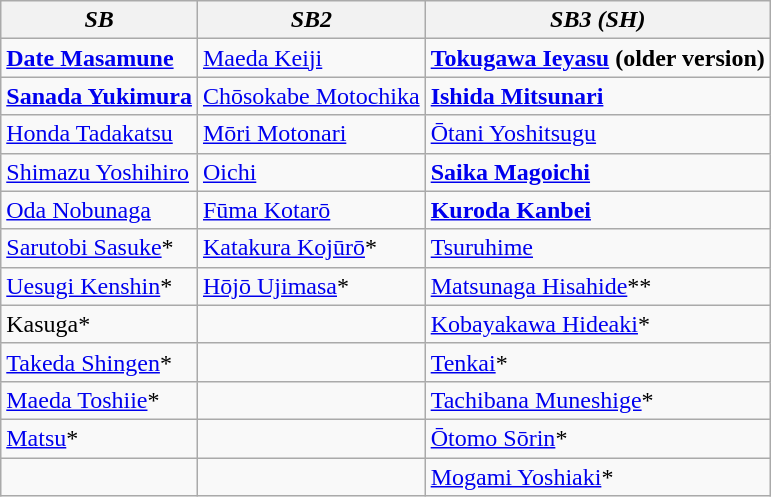<table class="wikitable sortable">
<tr>
<th><em>SB</em></th>
<th><em>SB2</em></th>
<th><em>SB3 (SH)</em></th>
</tr>
<tr>
<td><strong><a href='#'>Date Masamune</a></strong></td>
<td><a href='#'>Maeda Keiji</a></td>
<td><strong><a href='#'>Tokugawa Ieyasu</a> (older version)</strong></td>
</tr>
<tr>
<td><strong><a href='#'>Sanada Yukimura</a></strong></td>
<td><a href='#'>Chōsokabe Motochika</a></td>
<td><strong><a href='#'>Ishida Mitsunari</a></strong></td>
</tr>
<tr>
<td><a href='#'>Honda Tadakatsu</a></td>
<td><a href='#'>Mōri Motonari</a></td>
<td><a href='#'>Ōtani Yoshitsugu</a></td>
</tr>
<tr>
<td><a href='#'>Shimazu Yoshihiro</a></td>
<td><a href='#'>Oichi</a></td>
<td><strong><a href='#'>Saika Magoichi</a></strong></td>
</tr>
<tr>
<td><a href='#'>Oda Nobunaga</a></td>
<td><a href='#'>Fūma Kotarō</a></td>
<td><strong><a href='#'>Kuroda Kanbei</a></strong></td>
</tr>
<tr>
<td><a href='#'>Sarutobi Sasuke</a>*</td>
<td><a href='#'>Katakura Kojūrō</a>*</td>
<td><a href='#'>Tsuruhime</a></td>
</tr>
<tr>
<td><a href='#'>Uesugi Kenshin</a>*</td>
<td><a href='#'>Hōjō Ujimasa</a>*</td>
<td><a href='#'>Matsunaga Hisahide</a>**</td>
</tr>
<tr>
<td>Kasuga*</td>
<td></td>
<td><a href='#'>Kobayakawa Hideaki</a>*</td>
</tr>
<tr>
<td><a href='#'>Takeda Shingen</a>*</td>
<td></td>
<td><a href='#'>Tenkai</a>*</td>
</tr>
<tr>
<td><a href='#'>Maeda Toshiie</a>*</td>
<td></td>
<td><a href='#'>Tachibana Muneshige</a>*</td>
</tr>
<tr>
<td><a href='#'>Matsu</a>*</td>
<td></td>
<td><a href='#'>Ōtomo Sōrin</a>*</td>
</tr>
<tr>
<td></td>
<td></td>
<td><a href='#'>Mogami Yoshiaki</a>*</td>
</tr>
</table>
